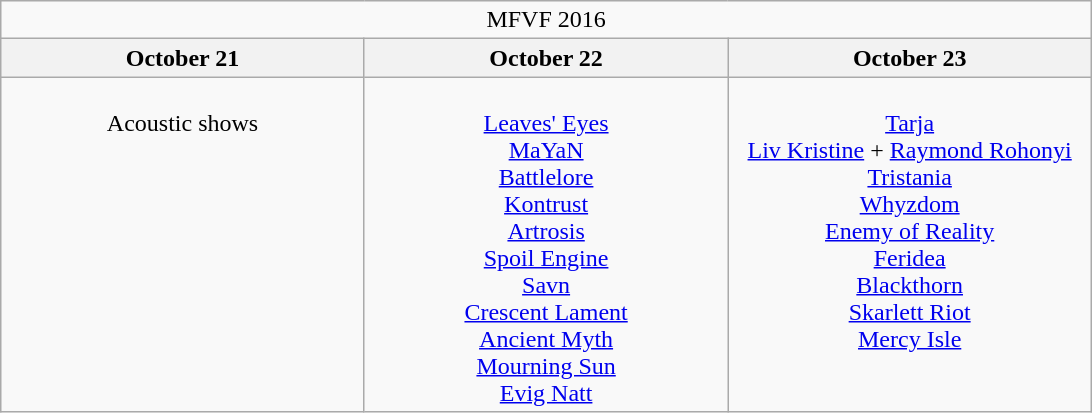<table class="wikitable">
<tr>
<td colspan="3" align="center">MFVF 2016</td>
</tr>
<tr>
<th>October 21</th>
<th>October 22</th>
<th>October 23</th>
</tr>
<tr>
<td valign="top" align="center" width=235><br>Acoustic shows</td>
<td valign="top" align="center" width=235><br><a href='#'>Leaves' Eyes</a><br>
<a href='#'>MaYaN</a><br>
<a href='#'>Battlelore</a><br>
<a href='#'>Kontrust</a><br>
<a href='#'>Artrosis</a><br>
<a href='#'>Spoil Engine</a><br>
<a href='#'>Savn</a><br>
<a href='#'>Crescent Lament</a><br>
<a href='#'>Ancient Myth</a><br>
<a href='#'>Mourning Sun</a><br>
<a href='#'>Evig Natt</a><br></td>
<td valign="top" align="center" width=235><br><a href='#'>Tarja</a><br>
<a href='#'>Liv Kristine</a> + <a href='#'>Raymond Rohonyi</a><br>
<a href='#'>Tristania</a><br>
<a href='#'>Whyzdom</a><br>
<a href='#'>Enemy of Reality</a><br>
<a href='#'>Feridea</a><br>
<a href='#'>Blackthorn</a><br>
<a href='#'>Skarlett Riot</a><br>
<a href='#'>Mercy Isle</a><br></td>
</tr>
</table>
